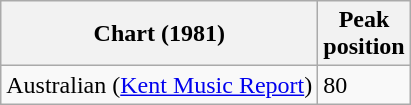<table class="wikitable sortable plainrowheaders">
<tr>
<th scope="col">Chart (1981)</th>
<th scope="col">Peak<br>position</th>
</tr>
<tr>
<td>Australian (<a href='#'>Kent Music Report</a>)</td>
<td>80</td>
</tr>
</table>
